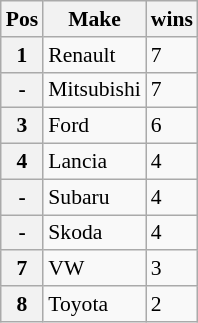<table class="wikitable" style="font-size:90%;">
<tr>
<th>Pos</th>
<th>Make</th>
<th>wins</th>
</tr>
<tr>
<th>1</th>
<td>Renault</td>
<td>7</td>
</tr>
<tr>
<th>-</th>
<td>Mitsubishi</td>
<td>7</td>
</tr>
<tr>
<th>3</th>
<td>Ford</td>
<td>6</td>
</tr>
<tr>
<th>4</th>
<td>Lancia</td>
<td>4</td>
</tr>
<tr>
<th>-</th>
<td>Subaru</td>
<td>4</td>
</tr>
<tr>
<th>-</th>
<td>Skoda</td>
<td>4</td>
</tr>
<tr>
<th>7</th>
<td>VW</td>
<td>3</td>
</tr>
<tr>
<th>8</th>
<td>Toyota</td>
<td>2</td>
</tr>
</table>
